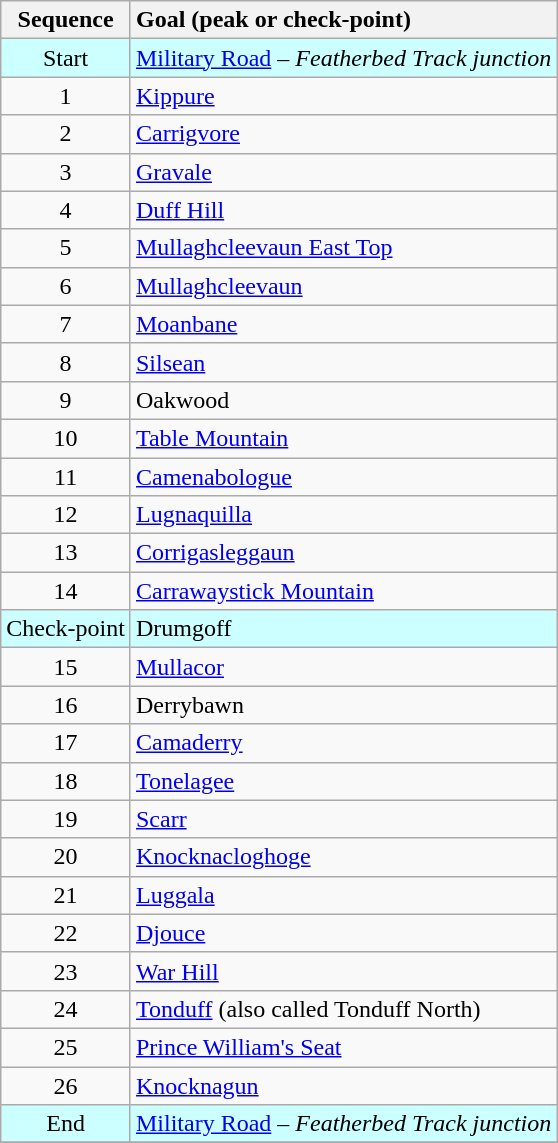<table class="wikitable">
<tr>
<th style="text-align:center">Sequence</th>
<th style="text-align:left">Goal (peak or check-point)</th>
</tr>
<tr>
<td style="background:#cff;text-align:center">Start</td>
<td style="background:#cff;text-align:left"><a href='#'>Military Road</a> – <em>Featherbed Track junction</em></td>
</tr>
<tr>
<td align="center">1</td>
<td align="left"><a href='#'>Kippure</a></td>
</tr>
<tr>
<td align="center">2</td>
<td align="left"><a href='#'>Carrigvore</a></td>
</tr>
<tr>
<td align="center">3</td>
<td align="left"><a href='#'>Gravale</a></td>
</tr>
<tr>
<td align="center">4</td>
<td align="left"><a href='#'>Duff Hill</a></td>
</tr>
<tr>
<td align="center">5</td>
<td align="left"><a href='#'>Mullaghcleevaun East Top</a></td>
</tr>
<tr>
<td align="center">6</td>
<td align="left"><a href='#'>Mullaghcleevaun</a></td>
</tr>
<tr>
<td align="center">7</td>
<td align="left"><a href='#'>Moanbane</a></td>
</tr>
<tr>
<td align="center">8</td>
<td align="left"><a href='#'>Silsean</a></td>
</tr>
<tr>
<td align="center">9</td>
<td align="left">Oakwood</td>
</tr>
<tr>
<td align="center">10</td>
<td align="left"><a href='#'>Table Mountain</a></td>
</tr>
<tr>
<td align="center">11</td>
<td align="left"><a href='#'>Camenabologue</a></td>
</tr>
<tr>
<td align="center">12</td>
<td align="left"><a href='#'>Lugnaquilla</a></td>
</tr>
<tr>
<td align="center">13</td>
<td align="left"><a href='#'>Corrigasleggaun</a></td>
</tr>
<tr>
<td align="center">14</td>
<td align="left"><a href='#'>Carrawaystick Mountain</a></td>
</tr>
<tr>
<td style="background:#cff;text-align:center">Check-point</td>
<td style="background:#cff;text-align:left">Drumgoff</td>
</tr>
<tr>
<td align="center">15</td>
<td align="left"><a href='#'>Mullacor</a></td>
</tr>
<tr>
<td align="center">16</td>
<td align="left">Derrybawn</td>
</tr>
<tr>
<td align="center">17</td>
<td align="left"><a href='#'>Camaderry</a></td>
</tr>
<tr>
<td align="center">18</td>
<td align="left"><a href='#'>Tonelagee</a></td>
</tr>
<tr>
<td align="center">19</td>
<td align="left"><a href='#'>Scarr</a></td>
</tr>
<tr>
<td align="center">20</td>
<td align="left"><a href='#'>Knocknacloghoge</a></td>
</tr>
<tr>
<td align="center">21</td>
<td align="left"><a href='#'>Luggala</a></td>
</tr>
<tr>
<td align="center">22</td>
<td align="left"><a href='#'>Djouce</a></td>
</tr>
<tr>
<td align="center">23</td>
<td align="left"><a href='#'>War Hill</a></td>
</tr>
<tr>
<td align="center">24</td>
<td align="left"><a href='#'>Tonduff</a> (also called Tonduff North)</td>
</tr>
<tr>
<td align="center">25</td>
<td align="left"><a href='#'>Prince William's Seat</a></td>
</tr>
<tr>
<td align="center">26</td>
<td align="left"><a href='#'>Knocknagun</a></td>
</tr>
<tr>
<td style="background:#cff;text-align:center">End</td>
<td style="background:#cff;text-align:left"><a href='#'>Military Road</a> – <em>Featherbed Track junction</em></td>
</tr>
<tr>
</tr>
</table>
